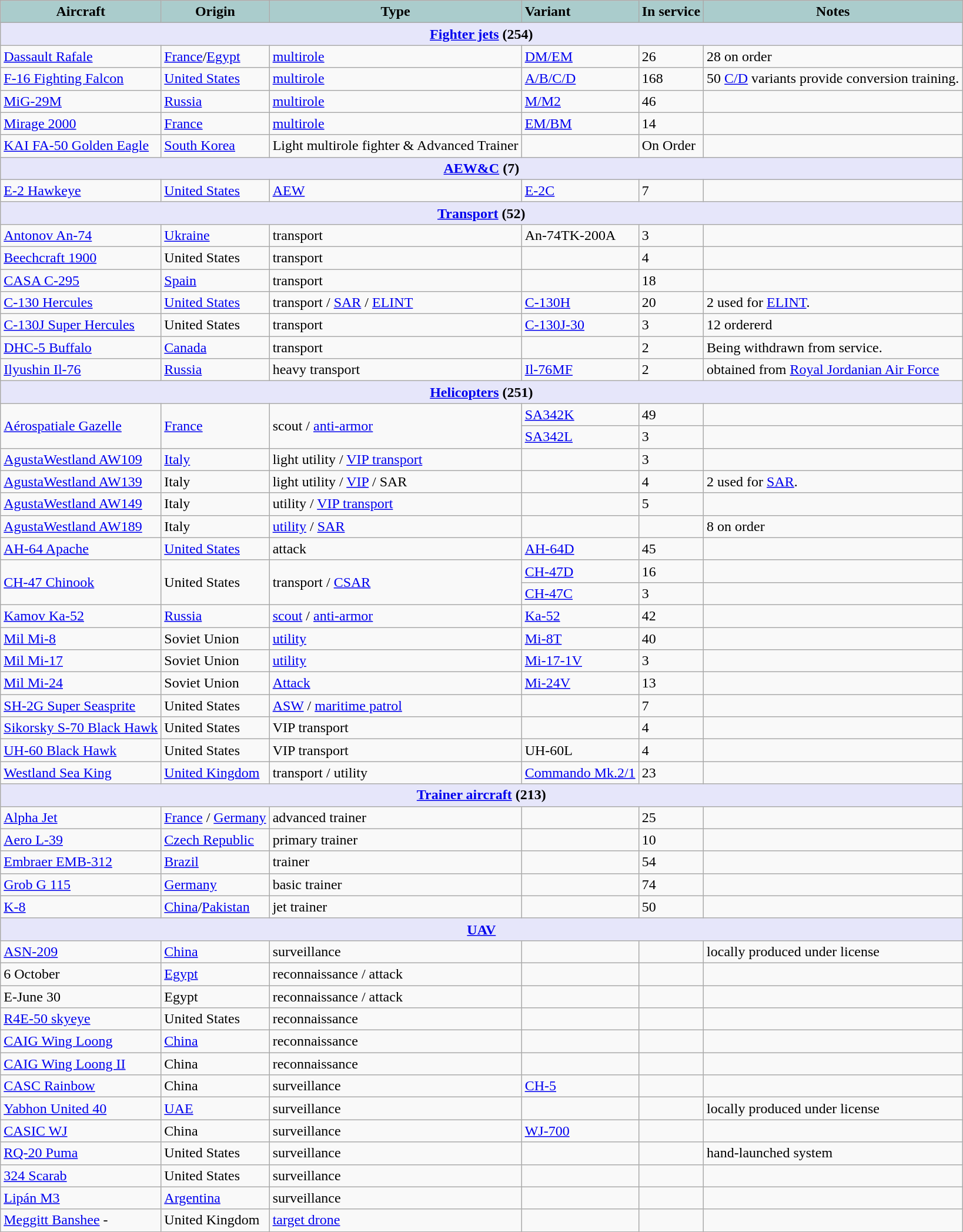<table class="wikitable">
<tr>
<th style="text-align:center; background:#acc;">Aircraft</th>
<th style="text-align: center; background:#acc;">Origin</th>
<th style="text-align:l center; background:#acc;">Type</th>
<th style="text-align:left; background:#acc;">Variant</th>
<th style="text-align:center; background:#acc;">In service</th>
<th style="text-align: center; background:#acc;">Notes</th>
</tr>
<tr>
<th style="align: center; background: lavender;" colspan="6"><a href='#'>Fighter jets</a> (254)</th>
</tr>
<tr>
<td><a href='#'>Dassault Rafale</a></td>
<td><a href='#'>France</a>/<a href='#'>Egypt</a></td>
<td><a href='#'>multirole</a></td>
<td><a href='#'>DM/EM</a></td>
<td>26</td>
<td>28 on order</td>
</tr>
<tr>
<td><a href='#'>F-16 Fighting Falcon</a></td>
<td><a href='#'>United States</a></td>
<td><a href='#'>multirole</a></td>
<td><a href='#'>A/B/C/D</a></td>
<td>168</td>
<td>50 <a href='#'>C/D</a> variants provide conversion training.</td>
</tr>
<tr>
<td><a href='#'>MiG-29M</a></td>
<td><a href='#'>Russia</a></td>
<td><a href='#'>multirole</a></td>
<td><a href='#'>M/M2</a></td>
<td>46</td>
<td></td>
</tr>
<tr>
<td><a href='#'>Mirage 2000</a></td>
<td><a href='#'>France</a></td>
<td><a href='#'>multirole</a></td>
<td><a href='#'>EM/BM</a></td>
<td>14</td>
<td></td>
</tr>
<tr>
<td><a href='#'>KAI FA-50 Golden Eagle</a></td>
<td><a href='#'>South Korea</a></td>
<td>Light multirole fighter & Advanced Trainer</td>
<td></td>
<td>On Order</td>
<td></td>
</tr>
<tr>
<th colspan="6" style="align: center; background: lavender;"><a href='#'>AEW&C</a> (7)</th>
</tr>
<tr>
<td><a href='#'>E-2 Hawkeye</a></td>
<td><a href='#'>United States</a></td>
<td><a href='#'>AEW</a></td>
<td><a href='#'>E-2C</a></td>
<td>7</td>
<td></td>
</tr>
<tr>
<th colspan="6" style="align: center; background: lavender;"><a href='#'>Transport</a> (52)</th>
</tr>
<tr>
<td><a href='#'>Antonov An-74</a></td>
<td><a href='#'>Ukraine</a></td>
<td>transport</td>
<td>An-74TK-200A</td>
<td>3</td>
<td></td>
</tr>
<tr>
<td><a href='#'>Beechcraft 1900</a></td>
<td>United States</td>
<td>transport</td>
<td></td>
<td>4</td>
<td></td>
</tr>
<tr>
<td><a href='#'>CASA C-295</a></td>
<td><a href='#'>Spain</a></td>
<td>transport</td>
<td></td>
<td>18</td>
<td></td>
</tr>
<tr>
<td><a href='#'>C-130 Hercules</a></td>
<td><a href='#'>United States</a></td>
<td>transport / <a href='#'>SAR</a> / <a href='#'>ELINT</a></td>
<td><a href='#'>C-130H</a></td>
<td>20</td>
<td>2 used for <a href='#'>ELINT</a>.</td>
</tr>
<tr>
<td><a href='#'>C-130J Super Hercules</a></td>
<td>United States</td>
<td>transport</td>
<td><a href='#'>C-130J-30</a></td>
<td>3</td>
<td>12 ordererd</td>
</tr>
<tr>
<td><a href='#'>DHC-5 Buffalo</a></td>
<td><a href='#'>Canada</a></td>
<td>transport</td>
<td></td>
<td>2</td>
<td>Being withdrawn from service.</td>
</tr>
<tr>
<td><a href='#'>Ilyushin Il-76</a></td>
<td><a href='#'>Russia</a></td>
<td>heavy transport</td>
<td><a href='#'>Il-76MF</a></td>
<td>2</td>
<td>obtained from <a href='#'>Royal Jordanian Air Force</a></td>
</tr>
<tr>
<th colspan="6" style="align: center; background: lavender;"><a href='#'>Helicopters</a> (251)</th>
</tr>
<tr>
<td rowspan="2"><a href='#'>Aérospatiale Gazelle</a></td>
<td rowspan="2"><a href='#'>France</a></td>
<td rowspan="2">scout / <a href='#'>anti-armor</a></td>
<td><a href='#'>SA342K</a></td>
<td>49</td>
<td></td>
</tr>
<tr>
<td><a href='#'>SA342L</a></td>
<td>3</td>
<td></td>
</tr>
<tr>
<td><a href='#'>AgustaWestland AW109</a></td>
<td><a href='#'>Italy</a></td>
<td>light utility / <a href='#'>VIP transport</a></td>
<td></td>
<td>3</td>
<td></td>
</tr>
<tr>
<td><a href='#'>AgustaWestland AW139</a></td>
<td>Italy</td>
<td>light utility / <a href='#'>VIP</a> / SAR</td>
<td></td>
<td>4</td>
<td>2 used for <a href='#'>SAR</a>.</td>
</tr>
<tr>
<td><a href='#'>AgustaWestland AW149</a></td>
<td>Italy</td>
<td>utility / <a href='#'>VIP transport</a></td>
<td></td>
<td>5</td>
<td></td>
</tr>
<tr>
<td><a href='#'>AgustaWestland AW189</a></td>
<td>Italy</td>
<td><a href='#'>utility</a> / <a href='#'>SAR</a></td>
<td></td>
<td></td>
<td>8 on order</td>
</tr>
<tr>
<td><a href='#'>AH-64 Apache</a></td>
<td><a href='#'>United States</a></td>
<td>attack</td>
<td><a href='#'>AH-64D</a></td>
<td>45</td>
</tr>
<tr>
<td rowspan="2"><a href='#'>CH-47 Chinook</a></td>
<td rowspan="2">United States</td>
<td rowspan="2">transport / <a href='#'>CSAR</a></td>
<td><a href='#'>CH-47D</a></td>
<td>16</td>
<td></td>
</tr>
<tr>
<td><a href='#'>CH-47C</a></td>
<td>3</td>
<td></td>
</tr>
<tr>
<td><a href='#'>Kamov Ka-52</a></td>
<td><a href='#'>Russia</a></td>
<td><a href='#'>scout</a> / <a href='#'>anti-armor</a></td>
<td><a href='#'>Ka-52</a></td>
<td>42</td>
<td></td>
</tr>
<tr>
<td><a href='#'>Mil Mi-8</a></td>
<td>Soviet Union</td>
<td><a href='#'>utility</a></td>
<td><a href='#'>Mi-8T</a></td>
<td>40</td>
<td></td>
</tr>
<tr>
<td><a href='#'>Mil Mi-17</a></td>
<td>Soviet Union</td>
<td><a href='#'>utility</a></td>
<td><a href='#'>Mi-17-1V</a></td>
<td>3</td>
<td></td>
</tr>
<tr>
<td><a href='#'>Mil Mi-24</a></td>
<td>Soviet Union</td>
<td><a href='#'>Attack</a></td>
<td><a href='#'>Mi-24V</a></td>
<td>13</td>
<td></td>
</tr>
<tr>
<td><a href='#'>SH-2G Super Seasprite</a></td>
<td>United States</td>
<td><a href='#'>ASW</a> / <a href='#'>maritime patrol</a></td>
<td></td>
<td>7</td>
<td></td>
</tr>
<tr>
<td><a href='#'>Sikorsky S-70 Black Hawk</a></td>
<td>United States</td>
<td>VIP transport</td>
<td></td>
<td>4</td>
<td></td>
</tr>
<tr>
<td><a href='#'>UH-60 Black Hawk</a></td>
<td>United States</td>
<td>VIP transport</td>
<td>UH-60L</td>
<td>4</td>
<td></td>
</tr>
<tr>
<td><a href='#'>Westland Sea King</a></td>
<td><a href='#'>United Kingdom</a></td>
<td>transport / utility</td>
<td><a href='#'>Commando Mk.2/1</a></td>
<td>23</td>
<td></td>
</tr>
<tr>
<th colspan="6" style="align: center; background: lavender;"><a href='#'>Trainer aircraft</a> (213)</th>
</tr>
<tr>
<td><a href='#'>Alpha Jet</a></td>
<td><a href='#'>France</a> / <a href='#'>Germany</a></td>
<td>advanced trainer</td>
<td></td>
<td>25</td>
<td></td>
</tr>
<tr>
<td><a href='#'>Aero L-39</a></td>
<td><a href='#'>Czech Republic</a></td>
<td>primary trainer</td>
<td></td>
<td>10</td>
<td></td>
</tr>
<tr>
<td><a href='#'>Embraer EMB-312</a></td>
<td><a href='#'>Brazil</a></td>
<td>trainer</td>
<td></td>
<td>54</td>
<td></td>
</tr>
<tr>
<td><a href='#'>Grob G 115</a></td>
<td><a href='#'>Germany</a></td>
<td>basic trainer</td>
<td></td>
<td>74</td>
<td></td>
</tr>
<tr>
<td><a href='#'>K-8</a></td>
<td><a href='#'>China</a>/<a href='#'>Pakistan</a></td>
<td>jet trainer</td>
<td></td>
<td>50</td>
<td></td>
</tr>
<tr>
<th style="align: center; background: lavender;" colspan="6"><a href='#'>UAV</a></th>
</tr>
<tr>
<td><a href='#'>ASN-209</a></td>
<td><a href='#'>China</a></td>
<td>surveillance</td>
<td></td>
<td></td>
<td>locally produced under license</td>
</tr>
<tr>
<td>6 October</td>
<td><a href='#'>Egypt</a></td>
<td>reconnaissance / attack</td>
<td></td>
<td></td>
<td></td>
</tr>
<tr>
<td>E-June 30</td>
<td>Egypt</td>
<td>reconnaissance / attack</td>
<td></td>
<td></td>
<td></td>
</tr>
<tr>
<td><a href='#'>R4E-50 skyeye</a></td>
<td>United States</td>
<td>reconnaissance</td>
<td></td>
<td></td>
<td></td>
</tr>
<tr>
<td><a href='#'>CAIG Wing Loong</a></td>
<td><a href='#'>China</a></td>
<td>reconnaissance</td>
<td></td>
<td></td>
<td></td>
</tr>
<tr>
<td><a href='#'>CAIG Wing Loong II</a></td>
<td>China</td>
<td>reconnaissance</td>
<td></td>
<td></td>
<td></td>
</tr>
<tr>
<td><a href='#'>CASC Rainbow</a></td>
<td>China</td>
<td>surveillance</td>
<td><a href='#'>CH-5</a></td>
<td></td>
<td></td>
</tr>
<tr>
<td><a href='#'>Yabhon United 40</a></td>
<td><a href='#'>UAE</a></td>
<td>surveillance</td>
<td></td>
<td></td>
<td>locally produced under license</td>
</tr>
<tr>
<td><a href='#'>CASIC WJ</a></td>
<td>China</td>
<td>surveillance</td>
<td><a href='#'>WJ-700</a></td>
<td></td>
<td></td>
</tr>
<tr>
<td><a href='#'>RQ-20 Puma</a></td>
<td>United States</td>
<td>surveillance</td>
<td></td>
<td></td>
<td>hand-launched system</td>
</tr>
<tr>
<td><a href='#'>324 Scarab</a></td>
<td>United States</td>
<td>surveillance</td>
<td></td>
<td></td>
<td></td>
</tr>
<tr>
<td><a href='#'>Lipán M3 </a></td>
<td><a href='#'>Argentina</a></td>
<td>surveillance</td>
<td></td>
<td></td>
<td></td>
</tr>
<tr>
<td><a href='#'>Meggitt Banshee</a> -</td>
<td>United Kingdom</td>
<td><a href='#'>target drone</a></td>
<td></td>
<td></td>
<td></td>
</tr>
</table>
